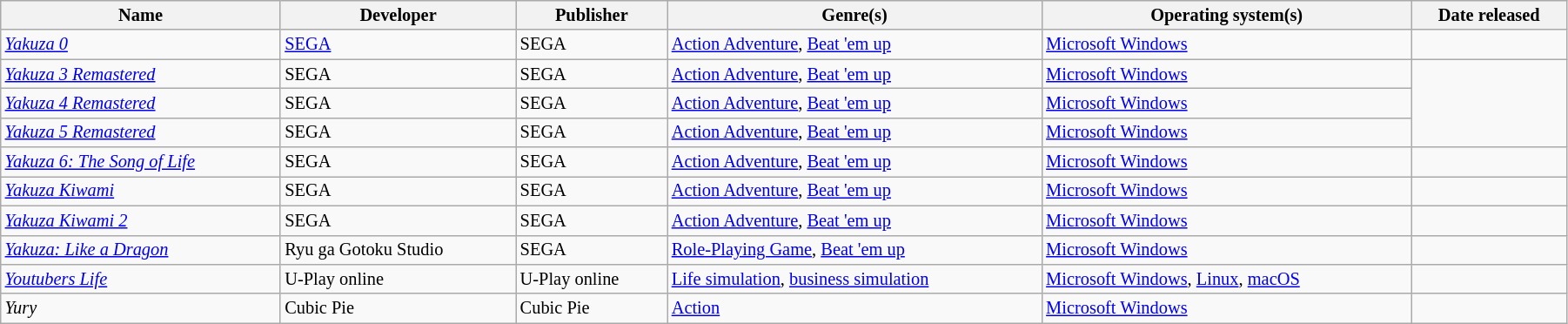<table class="wikitable sortable" style="font-size:85%; width:95%">
<tr>
<th>Name</th>
<th>Developer</th>
<th>Publisher</th>
<th>Genre(s)</th>
<th>Operating system(s)</th>
<th>Date released</th>
</tr>
<tr>
<td><em><a href='#'>Yakuza 0</a></em></td>
<td><a href='#'>SEGA</a></td>
<td>SEGA</td>
<td><a href='#'>Action Adventure</a>, <a href='#'>Beat 'em up</a></td>
<td><a href='#'>Microsoft Windows</a></td>
<td></td>
</tr>
<tr>
<td><em><a href='#'>Yakuza 3 Remastered</a></em></td>
<td>SEGA</td>
<td>SEGA</td>
<td><a href='#'>Action Adventure</a>, <a href='#'>Beat 'em up</a></td>
<td><a href='#'>Microsoft Windows</a></td>
<td rowspan=3></td>
</tr>
<tr>
<td><em><a href='#'>Yakuza 4 Remastered</a></em></td>
<td>SEGA</td>
<td>SEGA</td>
<td><a href='#'>Action Adventure</a>, <a href='#'>Beat 'em up</a></td>
<td><a href='#'>Microsoft Windows</a></td>
</tr>
<tr>
<td><em><a href='#'>Yakuza 5 Remastered</a></em></td>
<td>SEGA</td>
<td>SEGA</td>
<td><a href='#'>Action Adventure</a>, <a href='#'>Beat 'em up</a></td>
<td><a href='#'>Microsoft Windows</a></td>
</tr>
<tr>
<td><em><a href='#'>Yakuza 6: The Song of Life</a></em></td>
<td>SEGA</td>
<td>SEGA</td>
<td><a href='#'>Action Adventure</a>, <a href='#'>Beat 'em up</a></td>
<td><a href='#'>Microsoft Windows</a></td>
<td></td>
</tr>
<tr>
<td><em><a href='#'>Yakuza Kiwami</a></em></td>
<td>SEGA</td>
<td>SEGA</td>
<td><a href='#'>Action Adventure</a>, <a href='#'>Beat 'em up</a></td>
<td><a href='#'>Microsoft Windows</a></td>
<td></td>
</tr>
<tr>
<td><em><a href='#'>Yakuza Kiwami 2</a></em></td>
<td>SEGA</td>
<td>SEGA</td>
<td><a href='#'>Action Adventure</a>, <a href='#'>Beat 'em up</a></td>
<td><a href='#'>Microsoft Windows</a></td>
<td></td>
</tr>
<tr>
<td><em><a href='#'>Yakuza: Like a Dragon</a></em></td>
<td>Ryu ga Gotoku Studio</td>
<td>SEGA</td>
<td><a href='#'>Role-Playing Game</a>, <a href='#'>Beat 'em up</a></td>
<td><a href='#'>Microsoft Windows</a></td>
<td></td>
</tr>
<tr>
<td><em><a href='#'>Youtubers Life</a></em></td>
<td>U-Play online</td>
<td>U-Play online</td>
<td><a href='#'>Life simulation</a>, <a href='#'>business simulation</a></td>
<td><a href='#'>Microsoft Windows</a>, <a href='#'>Linux</a>, <a href='#'>macOS</a></td>
<td></td>
</tr>
<tr>
<td><em>Yury</em></td>
<td>Cubic Pie</td>
<td>Cubic Pie</td>
<td><a href='#'>Action</a></td>
<td><a href='#'>Microsoft Windows</a></td>
<td></td>
</tr>
</table>
